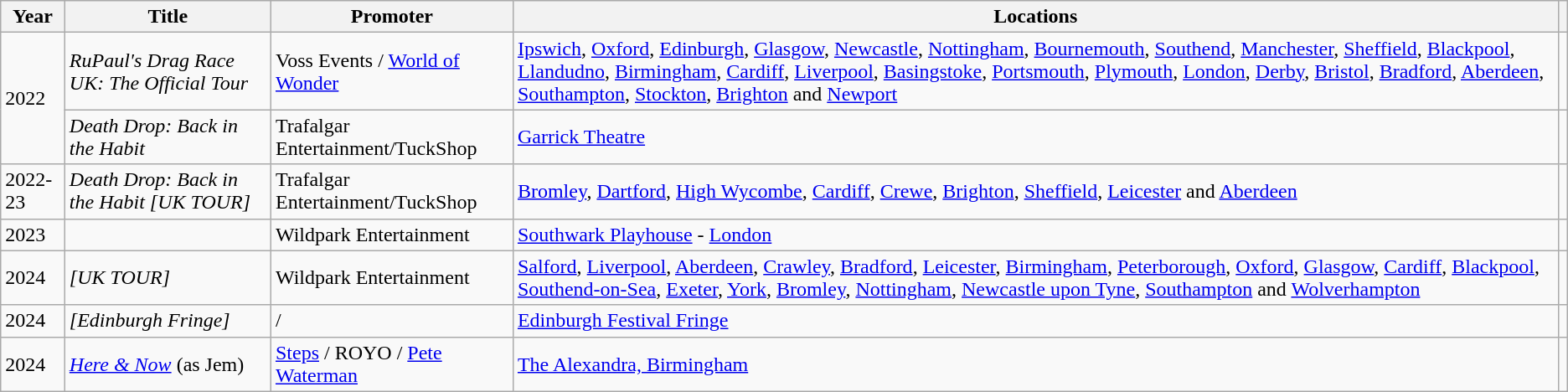<table class="wikitable plainrowheaders sortable">
<tr>
<th scope="col">Year</th>
<th scope="col">Title</th>
<th scope="col">Promoter</th>
<th scope="col">Locations</th>
<th style="text-align: center;" class="unsortable"></th>
</tr>
<tr>
<td rowspan="2">2022</td>
<td><em>RuPaul's Drag Race UK: The Official Tour</em></td>
<td>Voss Events / <a href='#'>World of Wonder</a></td>
<td><a href='#'>Ipswich</a>, <a href='#'>Oxford</a>, <a href='#'>Edinburgh</a>, <a href='#'>Glasgow</a>, <a href='#'>Newcastle</a>, <a href='#'>Nottingham</a>, <a href='#'>Bournemouth</a>, <a href='#'>Southend</a>, <a href='#'>Manchester</a>, <a href='#'>Sheffield</a>, <a href='#'>Blackpool</a>, <a href='#'>Llandudno</a>, <a href='#'>Birmingham</a>, <a href='#'>Cardiff</a>, <a href='#'>Liverpool</a>, <a href='#'>Basingstoke</a>, <a href='#'>Portsmouth</a>, <a href='#'>Plymouth</a>, <a href='#'>London</a>, <a href='#'>Derby</a>, <a href='#'>Bristol</a>, <a href='#'>Bradford</a>, <a href='#'>Aberdeen</a>, <a href='#'>Southampton</a>, <a href='#'>Stockton</a>, <a href='#'>Brighton</a> and <a href='#'>Newport</a></td>
<td></td>
</tr>
<tr>
<td><em>Death Drop: Back in the Habit</em></td>
<td>Trafalgar Entertainment/TuckShop</td>
<td><a href='#'>Garrick Theatre</a></td>
<td></td>
</tr>
<tr>
<td>2022-23</td>
<td><em>Death Drop: Back in the Habit [UK TOUR]</em></td>
<td>Trafalgar Entertainment/TuckShop</td>
<td><a href='#'>Bromley</a>, <a href='#'>Dartford</a>, <a href='#'>High Wycombe</a>, <a href='#'>Cardiff</a>, <a href='#'>Crewe</a>, <a href='#'>Brighton</a>, <a href='#'>Sheffield</a>, <a href='#'>Leicester</a> and <a href='#'>Aberdeen</a></td>
<td></td>
</tr>
<tr>
<td>2023</td>
<td><em></em></td>
<td>Wildpark Entertainment</td>
<td><a href='#'>Southwark Playhouse</a> - <a href='#'>London</a></td>
<td></td>
</tr>
<tr>
<td>2024</td>
<td><em> [UK TOUR]</em></td>
<td>Wildpark Entertainment</td>
<td><a href='#'>Salford</a>, <a href='#'>Liverpool</a>, <a href='#'>Aberdeen</a>, <a href='#'>Crawley</a>, <a href='#'>Bradford</a>, <a href='#'>Leicester</a>, <a href='#'>Birmingham</a>, <a href='#'>Peterborough</a>, <a href='#'>Oxford</a>, <a href='#'>Glasgow</a>, <a href='#'>Cardiff</a>, <a href='#'>Blackpool</a>, <a href='#'>Southend-on-Sea</a>, <a href='#'>Exeter</a>, <a href='#'>York</a>, <a href='#'>Bromley</a>, <a href='#'>Nottingham</a>, <a href='#'>Newcastle upon Tyne</a>, <a href='#'>Southampton</a> and <a href='#'>Wolverhampton</a></td>
<td></td>
</tr>
<tr>
<td>2024</td>
<td><em> [Edinburgh Fringe]</em></td>
<td> / </td>
<td><a href='#'>Edinburgh Festival Fringe</a></td>
<td></td>
</tr>
<tr>
<td>2024</td>
<td><a href='#'><em>Here & Now</em></a> (as Jem)</td>
<td><a href='#'>Steps</a> / ROYO / <a href='#'>Pete Waterman</a></td>
<td><a href='#'>The Alexandra, Birmingham</a></td>
<td></td>
</tr>
</table>
